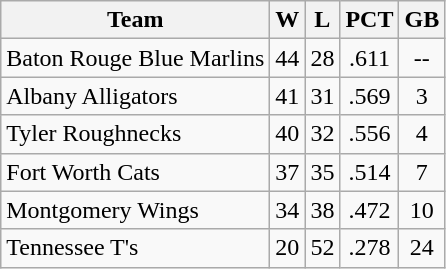<table class="wikitable">
<tr>
<th>Team</th>
<th>W</th>
<th>L</th>
<th>PCT</th>
<th>GB</th>
</tr>
<tr>
<td>Baton Rouge Blue Marlins</td>
<td align="center">44</td>
<td align="center">28</td>
<td align="center">.611</td>
<td align="center">--</td>
</tr>
<tr>
<td>Albany Alligators</td>
<td align="center">41</td>
<td align="center">31</td>
<td align="center">.569</td>
<td align="center">3</td>
</tr>
<tr>
<td>Tyler Roughnecks</td>
<td align="center">40</td>
<td align="center">32</td>
<td align="center">.556</td>
<td align="center">4</td>
</tr>
<tr>
<td>Fort Worth Cats</td>
<td align="center">37</td>
<td align="center">35</td>
<td align="center">.514</td>
<td align="center">7</td>
</tr>
<tr>
<td>Montgomery Wings</td>
<td align="center">34</td>
<td align="center">38</td>
<td align="center">.472</td>
<td align="center">10</td>
</tr>
<tr>
<td>Tennessee T's</td>
<td align="center">20</td>
<td align="center">52</td>
<td align="center">.278</td>
<td align="center">24</td>
</tr>
</table>
